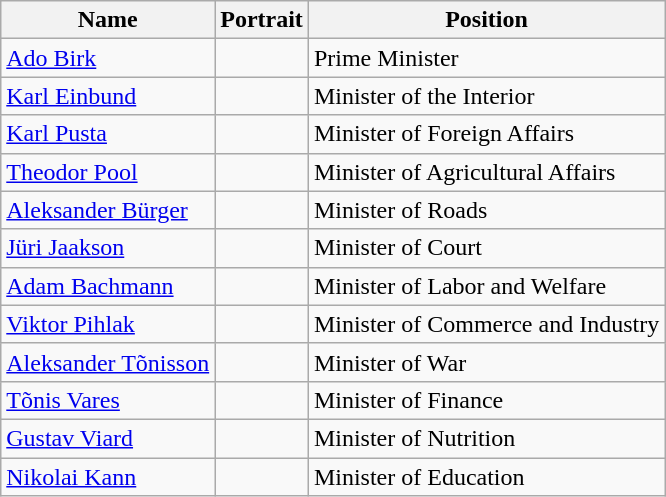<table class="wikitable">
<tr>
<th>Name</th>
<th>Portrait</th>
<th>Position</th>
</tr>
<tr>
<td><a href='#'>Ado Birk</a></td>
<td></td>
<td>Prime Minister</td>
</tr>
<tr>
<td><a href='#'>Karl Einbund</a></td>
<td></td>
<td>Minister of the Interior</td>
</tr>
<tr>
<td><a href='#'>Karl Pusta</a></td>
<td></td>
<td>Minister of Foreign Affairs</td>
</tr>
<tr>
<td><a href='#'>Theodor Pool</a></td>
<td></td>
<td>Minister of Agricultural Affairs</td>
</tr>
<tr>
<td><a href='#'>Aleksander Bürger</a></td>
<td></td>
<td>Minister of Roads</td>
</tr>
<tr>
<td><a href='#'>Jüri Jaakson</a></td>
<td></td>
<td>Minister of Court</td>
</tr>
<tr>
<td><a href='#'>Adam Bachmann</a></td>
<td></td>
<td>Minister of Labor and Welfare</td>
</tr>
<tr>
<td><a href='#'>Viktor Pihlak</a></td>
<td></td>
<td>Minister of Commerce and Industry</td>
</tr>
<tr>
<td><a href='#'>Aleksander Tõnisson</a></td>
<td></td>
<td>Minister of War</td>
</tr>
<tr>
<td><a href='#'>Tõnis Vares</a></td>
<td></td>
<td>Minister of Finance</td>
</tr>
<tr>
<td><a href='#'>Gustav Viard</a></td>
<td></td>
<td>Minister of Nutrition</td>
</tr>
<tr>
<td><a href='#'>Nikolai Kann</a></td>
<td></td>
<td>Minister of Education</td>
</tr>
</table>
